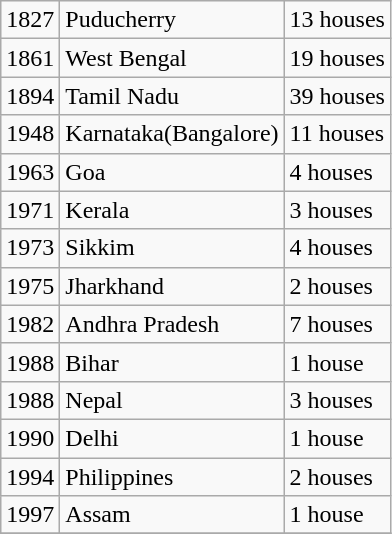<table class="wikitable">
<tr>
<td>1827</td>
<td>Puducherry</td>
<td>13 houses</td>
</tr>
<tr>
<td>1861</td>
<td>West Bengal</td>
<td>19 houses</td>
</tr>
<tr>
<td>1894</td>
<td>Tamil Nadu</td>
<td>39 houses</td>
</tr>
<tr>
<td>1948</td>
<td>Karnataka(Bangalore)</td>
<td>11 houses</td>
</tr>
<tr>
<td>1963</td>
<td>Goa</td>
<td>4 houses</td>
</tr>
<tr>
<td>1971</td>
<td>Kerala</td>
<td>3 houses</td>
</tr>
<tr>
<td>1973</td>
<td>Sikkim</td>
<td>4 houses</td>
</tr>
<tr>
<td>1975</td>
<td>Jharkhand</td>
<td>2 houses</td>
</tr>
<tr>
<td>1982</td>
<td>Andhra Pradesh</td>
<td>7 houses</td>
</tr>
<tr>
<td>1988</td>
<td>Bihar</td>
<td>1 house</td>
</tr>
<tr>
<td>1988</td>
<td>Nepal</td>
<td>3 houses</td>
</tr>
<tr>
<td>1990</td>
<td>Delhi</td>
<td>1 house</td>
</tr>
<tr>
<td>1994</td>
<td>Philippines</td>
<td>2 houses</td>
</tr>
<tr>
<td>1997</td>
<td>Assam</td>
<td>1 house</td>
</tr>
<tr>
</tr>
</table>
